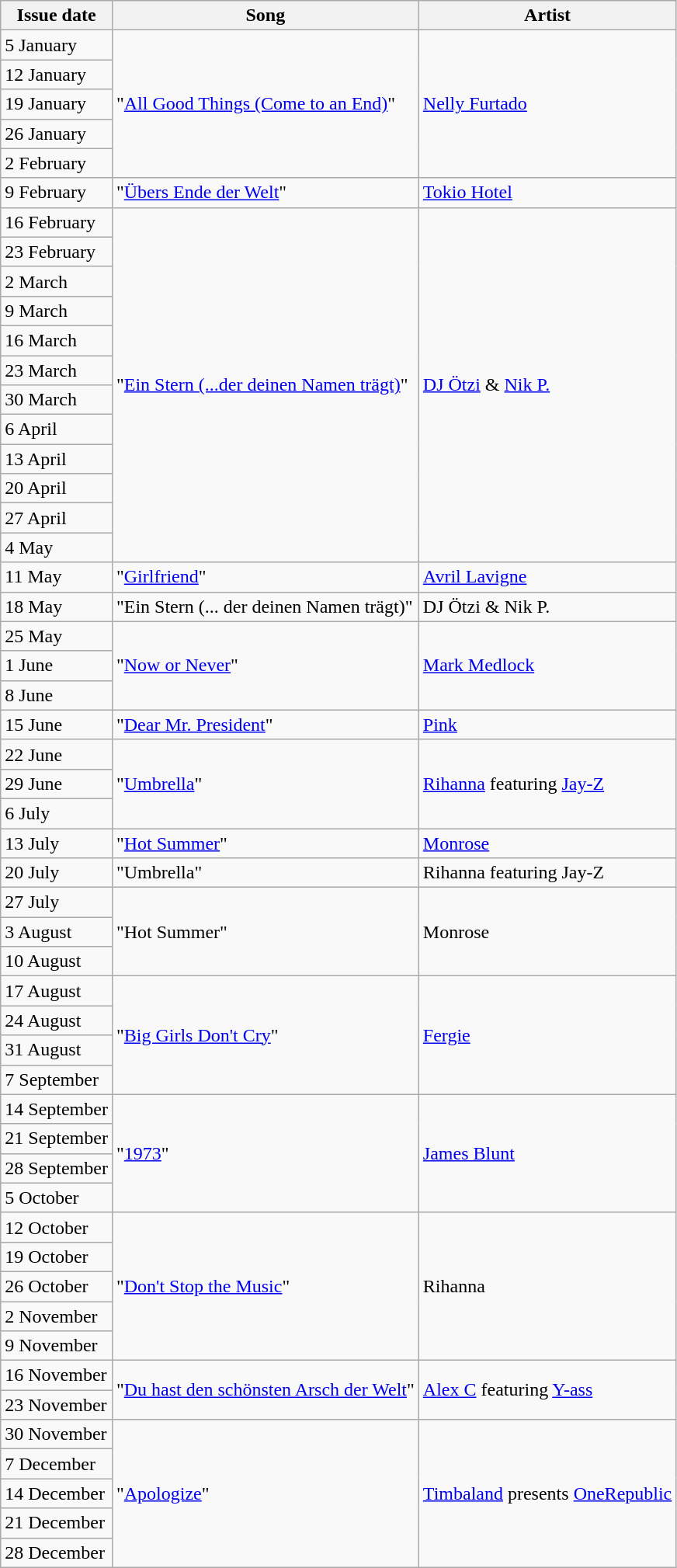<table class=wikitable>
<tr>
<th>Issue date</th>
<th>Song</th>
<th>Artist</th>
</tr>
<tr>
<td>5 January</td>
<td rowspan=5>"<a href='#'>All Good Things (Come to an End)</a>"</td>
<td rowspan=5><a href='#'>Nelly Furtado</a></td>
</tr>
<tr>
<td>12 January</td>
</tr>
<tr>
<td>19 January</td>
</tr>
<tr>
<td>26 January</td>
</tr>
<tr>
<td>2 February</td>
</tr>
<tr>
<td>9 February</td>
<td>"<a href='#'>Übers Ende der Welt</a>"</td>
<td><a href='#'>Tokio Hotel</a></td>
</tr>
<tr>
<td>16 February</td>
<td rowspan=12>"<a href='#'>Ein Stern (...der deinen Namen trägt)</a>"</td>
<td rowspan=12><a href='#'>DJ Ötzi</a> & <a href='#'>Nik P.</a></td>
</tr>
<tr>
<td>23 February</td>
</tr>
<tr>
<td>2 March</td>
</tr>
<tr>
<td>9 March</td>
</tr>
<tr>
<td>16 March</td>
</tr>
<tr>
<td>23 March</td>
</tr>
<tr>
<td>30 March</td>
</tr>
<tr>
<td>6 April</td>
</tr>
<tr>
<td>13 April</td>
</tr>
<tr>
<td>20 April</td>
</tr>
<tr>
<td>27 April</td>
</tr>
<tr>
<td>4 May</td>
</tr>
<tr>
<td>11 May</td>
<td>"<a href='#'>Girlfriend</a>"</td>
<td><a href='#'>Avril Lavigne</a></td>
</tr>
<tr>
<td>18 May</td>
<td>"Ein Stern (... der deinen Namen trägt)"</td>
<td>DJ Ötzi & Nik P.</td>
</tr>
<tr>
<td>25 May</td>
<td rowspan=3>"<a href='#'>Now or Never</a>"</td>
<td rowspan=3><a href='#'>Mark Medlock</a></td>
</tr>
<tr>
<td>1 June</td>
</tr>
<tr>
<td>8 June</td>
</tr>
<tr>
<td>15 June</td>
<td>"<a href='#'>Dear Mr. President</a>"</td>
<td><a href='#'>Pink</a></td>
</tr>
<tr>
<td>22 June</td>
<td rowspan=3>"<a href='#'>Umbrella</a>"</td>
<td rowspan=3><a href='#'>Rihanna</a> featuring <a href='#'>Jay-Z</a></td>
</tr>
<tr>
<td>29 June</td>
</tr>
<tr>
<td>6 July</td>
</tr>
<tr>
<td>13 July</td>
<td>"<a href='#'>Hot Summer</a>"</td>
<td><a href='#'>Monrose</a></td>
</tr>
<tr>
<td>20 July</td>
<td>"Umbrella"</td>
<td>Rihanna featuring Jay-Z</td>
</tr>
<tr>
<td>27 July</td>
<td rowspan=3>"Hot Summer"</td>
<td rowspan=3>Monrose</td>
</tr>
<tr>
<td>3 August</td>
</tr>
<tr>
<td>10 August</td>
</tr>
<tr>
<td>17 August</td>
<td rowspan=4>"<a href='#'>Big Girls Don't Cry</a>"</td>
<td rowspan=4><a href='#'>Fergie</a></td>
</tr>
<tr>
<td>24 August</td>
</tr>
<tr>
<td>31 August</td>
</tr>
<tr>
<td>7 September</td>
</tr>
<tr>
<td>14 September</td>
<td rowspan=4>"<a href='#'>1973</a>"</td>
<td rowspan=4><a href='#'>James Blunt</a></td>
</tr>
<tr>
<td>21 September</td>
</tr>
<tr>
<td>28 September</td>
</tr>
<tr>
<td>5 October</td>
</tr>
<tr>
<td>12 October</td>
<td rowspan=5>"<a href='#'>Don't Stop the Music</a>"</td>
<td rowspan=5>Rihanna</td>
</tr>
<tr>
<td>19 October</td>
</tr>
<tr>
<td>26 October</td>
</tr>
<tr>
<td>2 November</td>
</tr>
<tr>
<td>9 November</td>
</tr>
<tr>
<td>16 November</td>
<td rowspan=2>"<a href='#'>Du hast den schönsten Arsch der Welt</a>"</td>
<td rowspan=2><a href='#'>Alex C</a> featuring <a href='#'>Y-ass</a></td>
</tr>
<tr>
<td>23 November</td>
</tr>
<tr>
<td>30 November</td>
<td rowspan=5>"<a href='#'>Apologize</a>"</td>
<td rowspan=5><a href='#'>Timbaland</a> presents <a href='#'>OneRepublic</a></td>
</tr>
<tr>
<td>7 December</td>
</tr>
<tr>
<td>14 December</td>
</tr>
<tr>
<td>21 December</td>
</tr>
<tr>
<td>28 December</td>
</tr>
</table>
